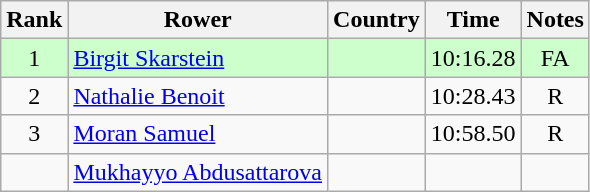<table class="wikitable" style="text-align:center">
<tr>
<th>Rank</th>
<th>Rower</th>
<th>Country</th>
<th>Time</th>
<th>Notes</th>
</tr>
<tr bgcolor=ccffcc>
<td>1</td>
<td align="left"><a href='#'>Birgit Skarstein</a></td>
<td align="left"></td>
<td>10:16.28</td>
<td>FA</td>
</tr>
<tr>
<td>2</td>
<td align="left"><a href='#'>Nathalie Benoit</a></td>
<td align="left"></td>
<td>10:28.43</td>
<td>R</td>
</tr>
<tr>
<td>3</td>
<td align="left"><a href='#'>Moran Samuel</a></td>
<td align="left"></td>
<td>10:58.50</td>
<td>R</td>
</tr>
<tr>
<td></td>
<td align="left"><a href='#'>Mukhayyo Abdusattarova</a></td>
<td align="left"></td>
<td></td>
<td></td>
</tr>
</table>
